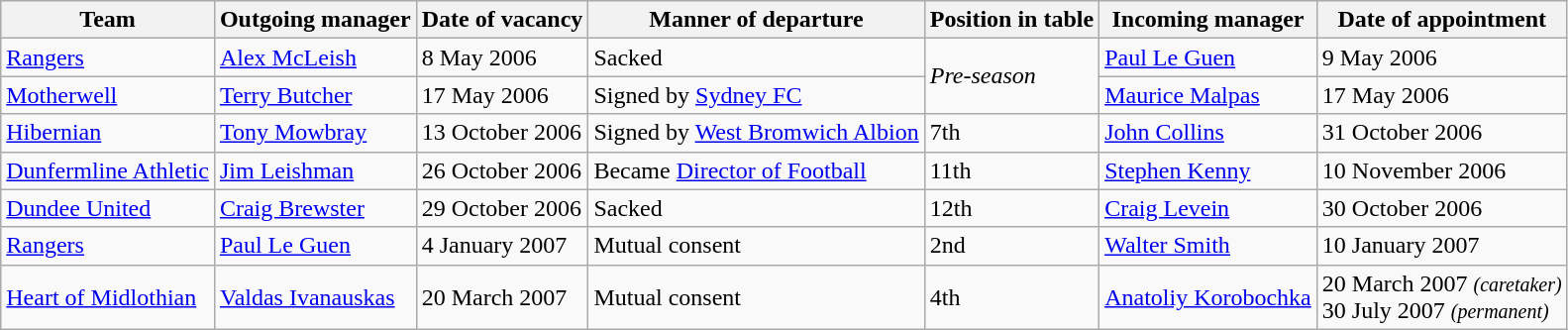<table class="wikitable sortable">
<tr>
<th>Team</th>
<th>Outgoing manager</th>
<th>Date of vacancy</th>
<th>Manner of departure</th>
<th>Position in table</th>
<th>Incoming manager</th>
<th>Date of appointment</th>
</tr>
<tr>
<td><a href='#'>Rangers</a></td>
<td> <a href='#'>Alex McLeish</a></td>
<td>8 May 2006</td>
<td>Sacked</td>
<td rowspan=2><em>Pre-season</em></td>
<td> <a href='#'>Paul Le Guen</a></td>
<td>9 May 2006</td>
</tr>
<tr>
<td><a href='#'>Motherwell</a></td>
<td> <a href='#'>Terry Butcher</a></td>
<td>17 May 2006</td>
<td>Signed by <a href='#'>Sydney FC</a></td>
<td> <a href='#'>Maurice Malpas</a></td>
<td>17 May 2006</td>
</tr>
<tr>
<td><a href='#'>Hibernian</a></td>
<td> <a href='#'>Tony Mowbray</a></td>
<td>13 October 2006</td>
<td>Signed by <a href='#'>West Bromwich Albion</a></td>
<td>7th</td>
<td> <a href='#'>John Collins</a></td>
<td>31 October 2006</td>
</tr>
<tr>
<td><a href='#'>Dunfermline Athletic</a></td>
<td> <a href='#'>Jim Leishman</a></td>
<td>26 October 2006</td>
<td>Became <a href='#'>Director of Football</a></td>
<td>11th</td>
<td> <a href='#'>Stephen Kenny</a></td>
<td>10 November 2006</td>
</tr>
<tr>
<td><a href='#'>Dundee United</a></td>
<td> <a href='#'>Craig Brewster</a></td>
<td>29 October 2006</td>
<td>Sacked</td>
<td>12th</td>
<td> <a href='#'>Craig Levein</a></td>
<td>30 October 2006</td>
</tr>
<tr>
<td><a href='#'>Rangers</a></td>
<td> <a href='#'>Paul Le Guen</a></td>
<td>4 January 2007</td>
<td>Mutual consent</td>
<td>2nd</td>
<td> <a href='#'>Walter Smith</a></td>
<td>10 January 2007</td>
</tr>
<tr>
<td><a href='#'>Heart of Midlothian</a></td>
<td> <a href='#'>Valdas Ivanauskas</a></td>
<td>20 March 2007</td>
<td>Mutual consent</td>
<td>4th</td>
<td> <a href='#'>Anatoliy Korobochka</a></td>
<td>20 March 2007 <small><em>(caretaker)</em></small><br>30 July 2007 <small><em>(permanent)</em></small></td>
</tr>
</table>
